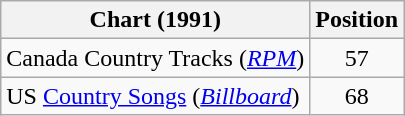<table class="wikitable sortable">
<tr>
<th scope="col">Chart (1991)</th>
<th scope="col">Position</th>
</tr>
<tr>
<td>Canada Country Tracks (<em><a href='#'>RPM</a></em>)</td>
<td align="center">57</td>
</tr>
<tr>
<td>US <a href='#'>Country Songs</a> (<em><a href='#'>Billboard</a></em>)</td>
<td align="center">68</td>
</tr>
</table>
